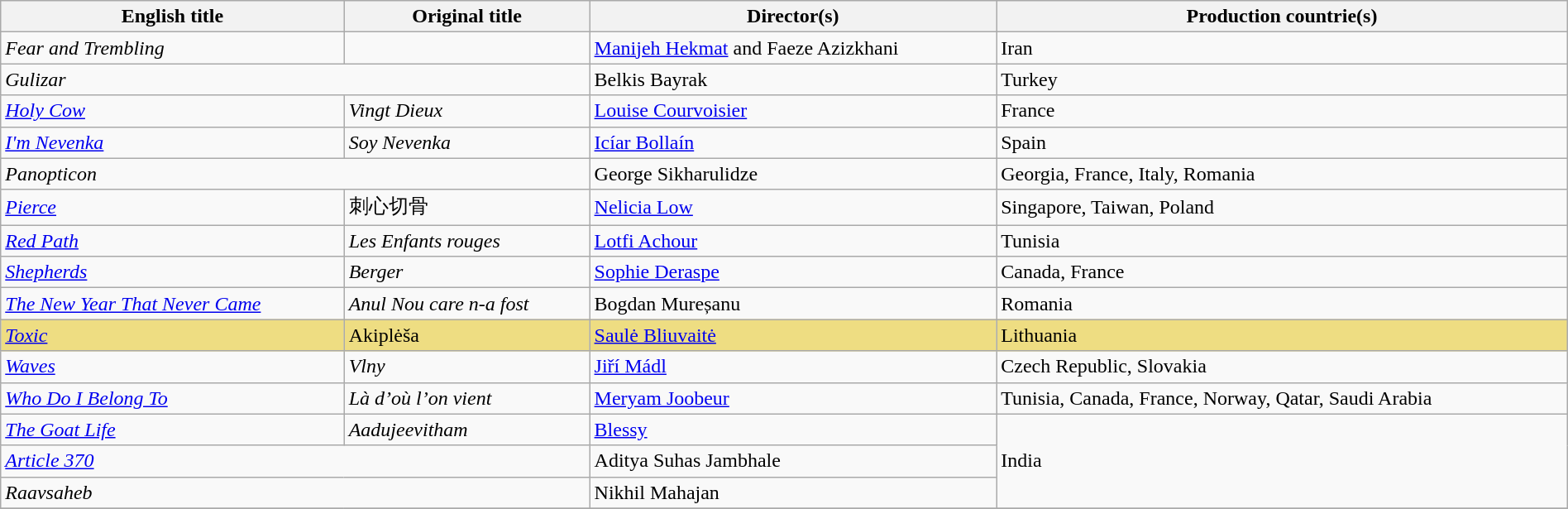<table class="sortable wikitable" style="width:100%; margin-bottom:4px" cellpadding="5">
<tr>
<th scope="col">English title</th>
<th scope="col">Original title</th>
<th scope="col">Director(s)</th>
<th scope="col">Production countrie(s)</th>
</tr>
<tr>
<td><em>Fear and Trembling</em></td>
<td></td>
<td><a href='#'>Manijeh Hekmat</a> and Faeze Azizkhani</td>
<td>Iran</td>
</tr>
<tr>
<td colspan=2><em>Gulizar</em></td>
<td>Belkis Bayrak</td>
<td>Turkey</td>
</tr>
<tr>
<td><em><a href='#'>Holy Cow</a></em></td>
<td><em>Vingt Dieux</em></td>
<td><a href='#'>Louise Courvoisier</a></td>
<td>France</td>
</tr>
<tr>
<td><em><a href='#'>I'm Nevenka</a></em></td>
<td><em>Soy Nevenka</em></td>
<td><a href='#'>Icíar Bollaín</a></td>
<td>Spain</td>
</tr>
<tr>
<td colspan=2><em>Panopticon</em></td>
<td>George Sikharulidze</td>
<td>Georgia, France, Italy, Romania</td>
</tr>
<tr>
<td><em><a href='#'>Pierce</a></em></td>
<td>刺心切骨</td>
<td><a href='#'>Nelicia Low</a></td>
<td>Singapore, Taiwan, Poland</td>
</tr>
<tr>
<td><em><a href='#'>Red Path</a></em></td>
<td><em>Les Enfants rouges</em></td>
<td><a href='#'>Lotfi Achour</a></td>
<td>Tunisia</td>
</tr>
<tr>
<td><em><a href='#'>Shepherds</a></em></td>
<td><em>Berger</em></td>
<td><a href='#'>Sophie Deraspe</a></td>
<td>Canada, France</td>
</tr>
<tr>
<td><em><a href='#'>The New Year That Never Came</a></em></td>
<td><em>Anul Nou care n-a fost</em></td>
<td>Bogdan Mureșanu</td>
<td>Romania</td>
</tr>
<tr style="background:#eedd82">
<td><em><a href='#'>Toxic</a></em></td>
<td>Akiplėša</td>
<td><a href='#'>Saulė Bliuvaitė</a></td>
<td>Lithuania</td>
</tr>
<tr>
<td><em><a href='#'>Waves</a></em></td>
<td><em>Vlny</em></td>
<td><a href='#'>Jiří Mádl</a></td>
<td>Czech Republic, Slovakia</td>
</tr>
<tr>
<td><em><a href='#'>Who Do I Belong To</a></em></td>
<td><em>Là d’où l’on vient</em></td>
<td><a href='#'>Meryam Joobeur</a></td>
<td>Tunisia, Canada, France, Norway, Qatar, Saudi Arabia</td>
</tr>
<tr>
<td><em><a href='#'>The Goat Life</a></em></td>
<td><em>Aadujeevitham</em></td>
<td><a href='#'>Blessy</a></td>
<td rowspan=3>India</td>
</tr>
<tr>
<td colspan=2><em><a href='#'>Article 370</a></em></td>
<td>Aditya Suhas Jambhale</td>
</tr>
<tr>
<td colspan=2><em>Raavsaheb</em></td>
<td>Nikhil Mahajan</td>
</tr>
<tr>
</tr>
</table>
